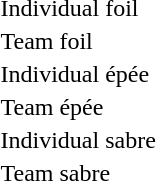<table>
<tr>
<td>Individual foil</td>
<td></td>
<td></td>
<td></td>
</tr>
<tr>
<td>Team foil</td>
<td></td>
<td></td>
<td></td>
</tr>
<tr>
<td>Individual épée</td>
<td></td>
<td></td>
<td></td>
</tr>
<tr>
<td>Team épée</td>
<td></td>
<td></td>
<td></td>
</tr>
<tr>
<td>Individual sabre</td>
<td></td>
<td></td>
<td></td>
</tr>
<tr>
<td>Team sabre</td>
<td></td>
<td></td>
<td></td>
</tr>
</table>
